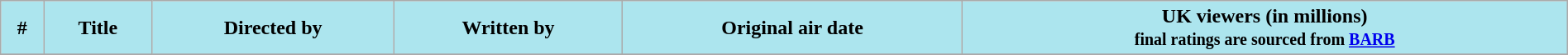<table class="wikitable plainrowheaders" style="width:100%; background:#fff;">
<tr style="color:#black;">
<th style="background: #ACE5EE;">#</th>
<th style="background: #ACE5EE;">Title</th>
<th style="background: #ACE5EE;">Directed by</th>
<th style="background: #ACE5EE;">Written by</th>
<th style="background: #ACE5EE;">Original air date</th>
<th style="background: #ACE5EE;">UK viewers (in millions)<br><small>final ratings are sourced from <a href='#'>BARB</a></small></th>
</tr>
<tr>
</tr>
</table>
